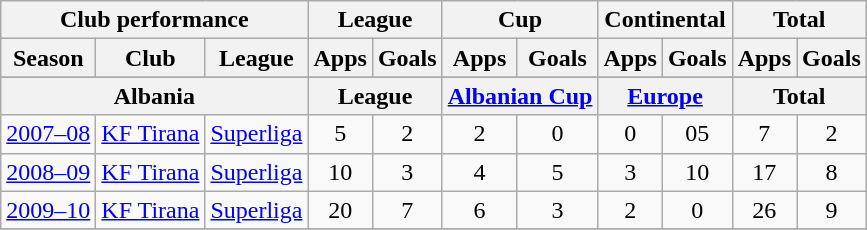<table class="wikitable" style="text-align:center">
<tr>
<th colspan=3>Club performance</th>
<th colspan=2>League</th>
<th colspan=2>Cup</th>
<th colspan=2>Continental</th>
<th colspan=2>Total</th>
</tr>
<tr>
<th>Season</th>
<th>Club</th>
<th>League</th>
<th>Apps</th>
<th>Goals</th>
<th>Apps</th>
<th>Goals</th>
<th>Apps</th>
<th>Goals</th>
<th>Apps</th>
<th>Goals</th>
</tr>
<tr>
</tr>
<tr>
<th colspan=3>Albania</th>
<th colspan=2>League</th>
<th colspan=2><a href='#'>Albanian Cup</a></th>
<th colspan=2><a href='#'>Europe</a></th>
<th colspan=2>Total</th>
</tr>
<tr>
<td><a href='#'>2007–08</a></td>
<td rowspan="1"><a href='#'>KF Tirana</a></td>
<td rowspan="1"><a href='#'>Superliga</a></td>
<td>5</td>
<td>2</td>
<td>2</td>
<td>0</td>
<td>0</td>
<td>05</td>
<td>7</td>
<td>2</td>
</tr>
<tr>
<td><a href='#'>2008–09</a></td>
<td rowspan="1"><a href='#'>KF Tirana</a></td>
<td rowspan="1"><a href='#'>Superliga</a></td>
<td>10</td>
<td>3</td>
<td>4</td>
<td>5</td>
<td>3</td>
<td>10</td>
<td>17</td>
<td>8</td>
</tr>
<tr>
<td><a href='#'>2009–10</a></td>
<td rowspan="1"><a href='#'>KF Tirana</a></td>
<td rowspan="1"><a href='#'>Superliga</a></td>
<td>20</td>
<td>7</td>
<td>6</td>
<td>3</td>
<td>2</td>
<td>0</td>
<td>26</td>
<td>9</td>
</tr>
<tr>
</tr>
</table>
